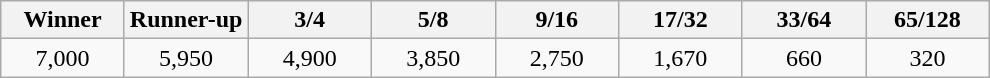<table class="wikitable">
<tr>
<th width=75>Winner</th>
<th width=75>Runner-up</th>
<th width=75>3/4</th>
<th width=75>5/8</th>
<th width=75>9/16</th>
<th width=75>17/32</th>
<th width=75>33/64</th>
<th width=75>65/128</th>
</tr>
<tr>
<td align=center>7,000</td>
<td align=center>5,950</td>
<td align=center>4,900</td>
<td align=center>3,850</td>
<td align=center>2,750</td>
<td align=center>1,670</td>
<td align=center>660</td>
<td align=center>320</td>
</tr>
</table>
